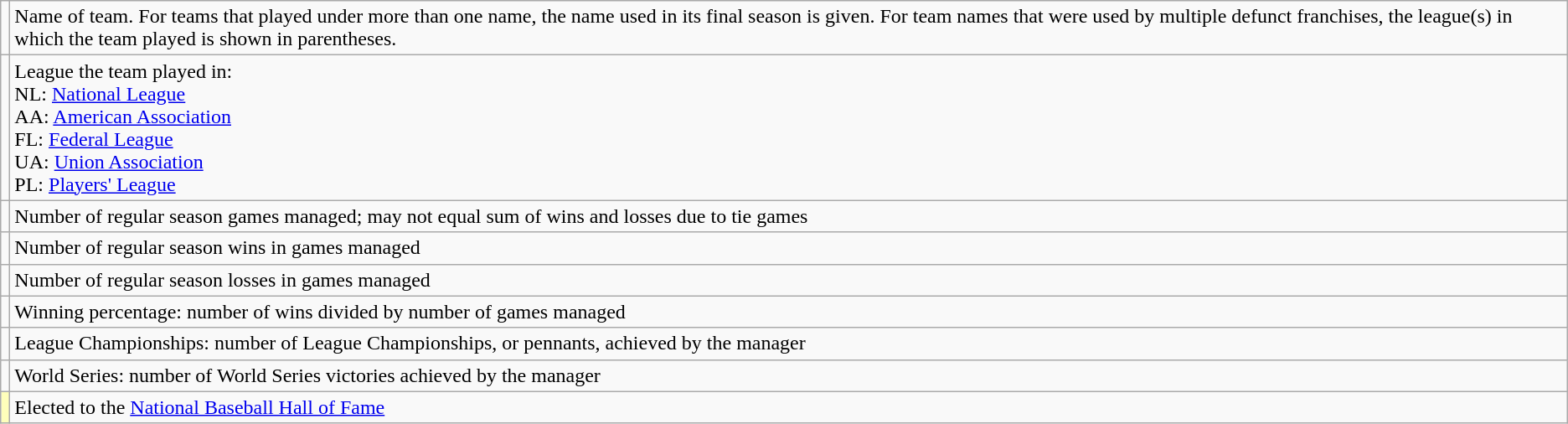<table class="wikitable">
<tr>
<td></td>
<td>Name of team. For teams that played under more than one name, the name used in its final season is given.  For team names that were used by multiple defunct franchises, the league(s) in which the team played is shown in parentheses.</td>
</tr>
<tr>
<td></td>
<td>League the team played in: <br>NL: <a href='#'>National League</a> <br>AA: <a href='#'>American Association</a> <br>FL: <a href='#'>Federal League</a> <br>UA: <a href='#'>Union Association</a> <br>PL: <a href='#'>Players' League</a></td>
</tr>
<tr>
<td></td>
<td>Number of regular season games managed; may not equal sum of wins and losses due to tie games</td>
</tr>
<tr>
<td></td>
<td>Number of regular season wins in games managed</td>
</tr>
<tr>
<td></td>
<td>Number of regular season losses in games managed</td>
</tr>
<tr>
<td></td>
<td>Winning percentage: number of wins divided by number of games managed</td>
</tr>
<tr>
<td></td>
<td>League Championships: number of League Championships, or pennants, achieved by the manager</td>
</tr>
<tr>
<td></td>
<td>World Series: number of World Series victories achieved by the manager</td>
</tr>
<tr>
<td bgcolor="#ffffbb"></td>
<td>Elected to the <a href='#'>National Baseball Hall of Fame</a></td>
</tr>
</table>
